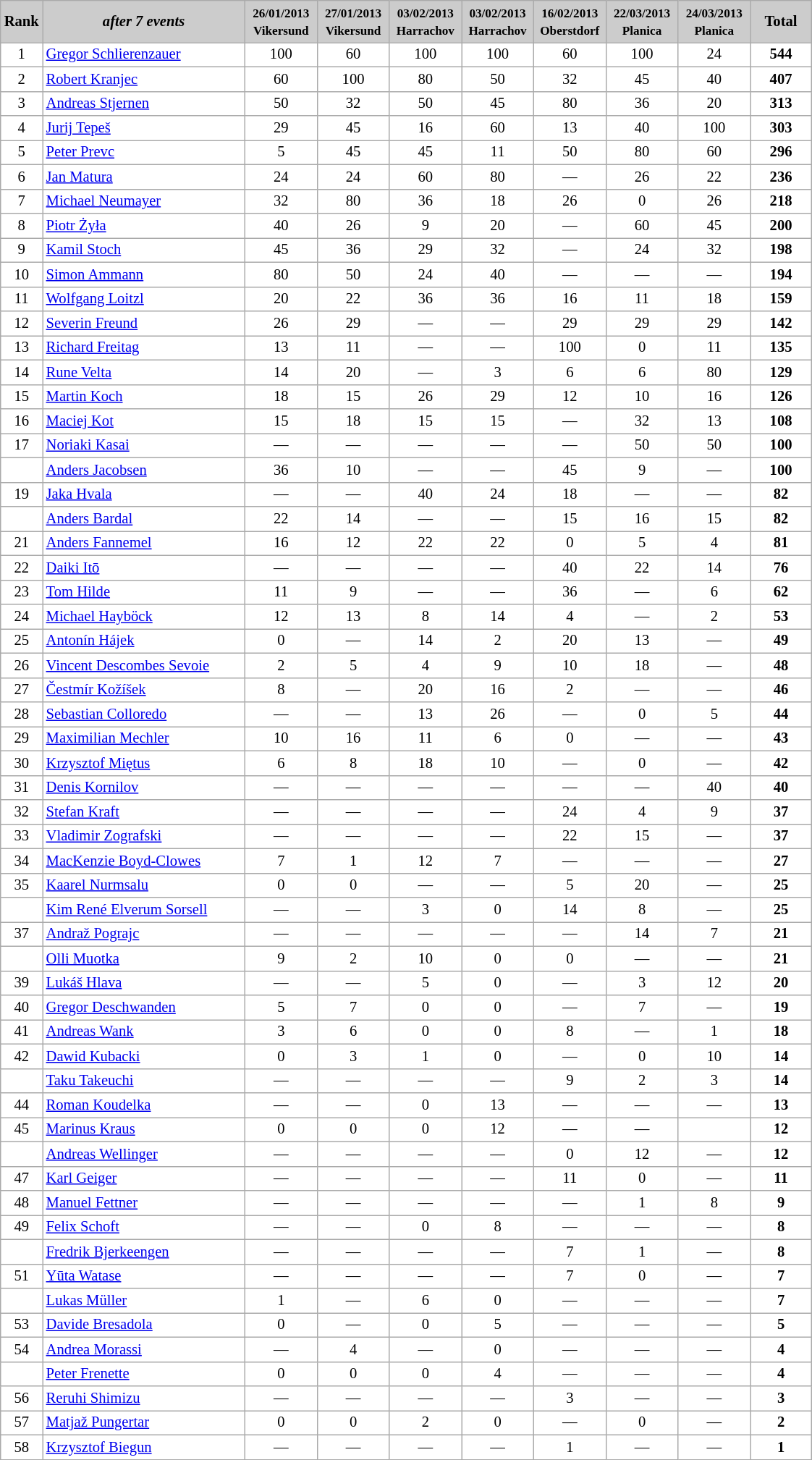<table class="wikitable plainrowheaders" style="background:#fff; font-size:86%; line-height:16px; border:gray solid 1px; border-collapse:collapse;">
<tr style="background:#ccc; text-align:center;">
<th scope="col" style="background:#ccc;" width=10px;">Rank</th>
<th scope="col" style="background:#ccc;" width=180px;"><em>after 7 events</em></th>
<th scope="col" style="background:#ccc;" width=60px;"><small>26/01/2013<br>Vikersund</small></th>
<th scope="col" style="background:#ccc;" width=60px;"><small>27/01/2013<br>Vikersund</small></th>
<th scope="col" style="background:#ccc;" width=60px;"><small>03/02/2013<br>Harrachov</small></th>
<th scope="col" style="background:#ccc;" width=60px;"><small>03/02/2013<br>Harrachov</small></th>
<th scope="col" style="background:#ccc;" width=60px;"><small>16/02/2013<br>Oberstdorf</small></th>
<th scope="col" style="background:#ccc;" width=60px;"><small>22/03/2013<br>Planica</small></th>
<th scope="col" style="background:#ccc;" width=60px;"><small>24/03/2013<br>Planica</small></th>
<th scope="col" style="background:#ccc;" width=50px;">Total</th>
</tr>
<tr align="center">
<td>1</td>
<td align="left"> <a href='#'>Gregor Schlierenzauer</a></td>
<td>100</td>
<td>60</td>
<td>100</td>
<td>100</td>
<td>60</td>
<td>100</td>
<td>24</td>
<td><strong>544</strong></td>
</tr>
<tr align="center">
<td>2</td>
<td align="left"> <a href='#'>Robert Kranjec</a></td>
<td>60</td>
<td>100</td>
<td>80</td>
<td>50</td>
<td>32</td>
<td>45</td>
<td>40</td>
<td><strong>407</strong></td>
</tr>
<tr align="center">
<td>3</td>
<td align="left"> <a href='#'>Andreas Stjernen</a></td>
<td>50</td>
<td>32</td>
<td>50</td>
<td>45</td>
<td>80</td>
<td>36</td>
<td>20</td>
<td><strong>313</strong></td>
</tr>
<tr align="center">
<td>4</td>
<td align="left"> <a href='#'>Jurij Tepeš</a></td>
<td>29</td>
<td>45</td>
<td>16</td>
<td>60</td>
<td>13</td>
<td>40</td>
<td>100</td>
<td><strong>303</strong></td>
</tr>
<tr align="center">
<td>5</td>
<td align="left"> <a href='#'>Peter Prevc</a></td>
<td>5</td>
<td>45</td>
<td>45</td>
<td>11</td>
<td>50</td>
<td>80</td>
<td>60</td>
<td><strong>296</strong></td>
</tr>
<tr align="center">
<td>6</td>
<td align="left"> <a href='#'>Jan Matura</a></td>
<td>24</td>
<td>24</td>
<td>60</td>
<td>80</td>
<td>—</td>
<td>26</td>
<td>22</td>
<td><strong>236</strong></td>
</tr>
<tr align="center">
<td>7</td>
<td align="left"> <a href='#'>Michael Neumayer</a></td>
<td>32</td>
<td>80</td>
<td>36</td>
<td>18</td>
<td>26</td>
<td>0</td>
<td>26</td>
<td><strong>218</strong></td>
</tr>
<tr align="center">
<td>8</td>
<td align="left"> <a href='#'>Piotr Żyła</a></td>
<td>40</td>
<td>26</td>
<td>9</td>
<td>20</td>
<td>—</td>
<td>60</td>
<td>45</td>
<td><strong>200</strong></td>
</tr>
<tr align="center">
<td>9</td>
<td align="left"> <a href='#'>Kamil Stoch</a></td>
<td>45</td>
<td>36</td>
<td>29</td>
<td>32</td>
<td>—</td>
<td>24</td>
<td>32</td>
<td><strong>198</strong></td>
</tr>
<tr align="center">
<td>10</td>
<td align="left"> <a href='#'>Simon Ammann</a></td>
<td>80</td>
<td>50</td>
<td>24</td>
<td>40</td>
<td>—</td>
<td>—</td>
<td>—</td>
<td><strong>194</strong></td>
</tr>
<tr align="center">
<td>11</td>
<td align="left"> <a href='#'>Wolfgang Loitzl</a></td>
<td>20</td>
<td>22</td>
<td>36</td>
<td>36</td>
<td>16</td>
<td>11</td>
<td>18</td>
<td><strong>159</strong></td>
</tr>
<tr align="center">
<td>12</td>
<td align="left"> <a href='#'>Severin Freund</a></td>
<td>26</td>
<td>29</td>
<td>—</td>
<td>—</td>
<td>29</td>
<td>29</td>
<td>29</td>
<td><strong>142</strong></td>
</tr>
<tr align="center">
<td>13</td>
<td align="left"> <a href='#'>Richard Freitag</a></td>
<td>13</td>
<td>11</td>
<td>—</td>
<td>—</td>
<td>100</td>
<td>0</td>
<td>11</td>
<td><strong>135</strong></td>
</tr>
<tr align="center">
<td>14</td>
<td align="left"> <a href='#'>Rune Velta</a></td>
<td>14</td>
<td>20</td>
<td>—</td>
<td>3</td>
<td>6</td>
<td>6</td>
<td>80</td>
<td><strong>129</strong></td>
</tr>
<tr align="center">
<td>15</td>
<td align="left"> <a href='#'>Martin Koch</a></td>
<td>18</td>
<td>15</td>
<td>26</td>
<td>29</td>
<td>12</td>
<td>10</td>
<td>16</td>
<td><strong>126</strong></td>
</tr>
<tr align="center">
<td>16</td>
<td align="left"> <a href='#'>Maciej Kot</a></td>
<td>15</td>
<td>18</td>
<td>15</td>
<td>15</td>
<td>—</td>
<td>32</td>
<td>13</td>
<td><strong>108</strong></td>
</tr>
<tr align="center">
<td>17</td>
<td align="left"> <a href='#'>Noriaki Kasai</a></td>
<td>—</td>
<td>—</td>
<td>—</td>
<td>—</td>
<td>—</td>
<td>50</td>
<td>50</td>
<td><strong>100</strong></td>
</tr>
<tr align="center">
<td></td>
<td align="left"> <a href='#'>Anders Jacobsen</a></td>
<td>36</td>
<td>10</td>
<td>—</td>
<td>—</td>
<td>45</td>
<td>9</td>
<td>—</td>
<td><strong>100</strong></td>
</tr>
<tr align="center">
<td>19</td>
<td align="left"> <a href='#'>Jaka Hvala</a></td>
<td>—</td>
<td>—</td>
<td>40</td>
<td>24</td>
<td>18</td>
<td>—</td>
<td>—</td>
<td><strong>82</strong></td>
</tr>
<tr align="center">
<td></td>
<td align="left"> <a href='#'>Anders Bardal</a></td>
<td>22</td>
<td>14</td>
<td>—</td>
<td>—</td>
<td>15</td>
<td>16</td>
<td>15</td>
<td><strong>82</strong></td>
</tr>
<tr align="center">
<td>21</td>
<td align="left"> <a href='#'>Anders Fannemel</a></td>
<td>16</td>
<td>12</td>
<td>22</td>
<td>22</td>
<td>0</td>
<td>5</td>
<td>4</td>
<td><strong>81</strong></td>
</tr>
<tr align="center">
<td>22</td>
<td align="left"> <a href='#'>Daiki Itō</a></td>
<td>—</td>
<td>—</td>
<td>—</td>
<td>—</td>
<td>40</td>
<td>22</td>
<td>14</td>
<td><strong>76</strong></td>
</tr>
<tr align="center">
<td>23</td>
<td align="left"> <a href='#'>Tom Hilde</a></td>
<td>11</td>
<td>9</td>
<td>—</td>
<td>—</td>
<td>36</td>
<td>—</td>
<td>6</td>
<td><strong>62</strong></td>
</tr>
<tr align="center">
<td>24</td>
<td align="left"> <a href='#'>Michael Hayböck</a></td>
<td>12</td>
<td>13</td>
<td>8</td>
<td>14</td>
<td>4</td>
<td>—</td>
<td>2</td>
<td><strong>53</strong></td>
</tr>
<tr align="center">
<td>25</td>
<td align="left"> <a href='#'>Antonín Hájek</a></td>
<td>0</td>
<td>—</td>
<td>14</td>
<td>2</td>
<td>20</td>
<td>13</td>
<td>—</td>
<td><strong>49</strong></td>
</tr>
<tr align="center">
<td>26</td>
<td align="left"> <a href='#'>Vincent Descombes Sevoie</a></td>
<td>2</td>
<td>5</td>
<td>4</td>
<td>9</td>
<td>10</td>
<td>18</td>
<td>—</td>
<td><strong>48</strong></td>
</tr>
<tr align="center">
<td>27</td>
<td align="left"> <a href='#'>Čestmír Kožíšek</a></td>
<td>8</td>
<td>—</td>
<td>20</td>
<td>16</td>
<td>2</td>
<td>—</td>
<td>—</td>
<td><strong>46</strong></td>
</tr>
<tr align="center">
<td>28</td>
<td align="left"> <a href='#'>Sebastian Colloredo</a></td>
<td>—</td>
<td>—</td>
<td>13</td>
<td>26</td>
<td>—</td>
<td>0</td>
<td>5</td>
<td><strong>44</strong></td>
</tr>
<tr align="center">
<td>29</td>
<td align="left"> <a href='#'>Maximilian Mechler</a></td>
<td>10</td>
<td>16</td>
<td>11</td>
<td>6</td>
<td>0</td>
<td>—</td>
<td>—</td>
<td><strong>43</strong></td>
</tr>
<tr align="center">
<td>30</td>
<td align="left"> <a href='#'>Krzysztof Miętus</a></td>
<td>6</td>
<td>8</td>
<td>18</td>
<td>10</td>
<td>—</td>
<td>0</td>
<td>—</td>
<td><strong>42</strong></td>
</tr>
<tr align="center">
<td>31</td>
<td align="left"> <a href='#'>Denis Kornilov</a></td>
<td>—</td>
<td>—</td>
<td>—</td>
<td>—</td>
<td>—</td>
<td>—</td>
<td>40</td>
<td><strong>40</strong></td>
</tr>
<tr align="center">
<td>32</td>
<td align="left"> <a href='#'>Stefan Kraft</a></td>
<td>—</td>
<td>—</td>
<td>—</td>
<td>—</td>
<td>24</td>
<td>4</td>
<td>9</td>
<td><strong>37</strong></td>
</tr>
<tr align="center">
<td>33</td>
<td align="left"> <a href='#'>Vladimir Zografski</a></td>
<td>—</td>
<td>—</td>
<td>—</td>
<td>—</td>
<td>22</td>
<td>15</td>
<td>—</td>
<td><strong>37</strong></td>
</tr>
<tr align="center">
<td>34</td>
<td align="left"> <a href='#'>MacKenzie Boyd-Clowes</a></td>
<td>7</td>
<td>1</td>
<td>12</td>
<td>7</td>
<td>—</td>
<td>—</td>
<td>—</td>
<td><strong>27</strong></td>
</tr>
<tr align="center">
<td>35</td>
<td align="left"> <a href='#'>Kaarel Nurmsalu</a></td>
<td>0</td>
<td>0</td>
<td>—</td>
<td>—</td>
<td>5</td>
<td>20</td>
<td>—</td>
<td><strong>25</strong></td>
</tr>
<tr align="center">
<td></td>
<td align="left"> <a href='#'>Kim René Elverum Sorsell</a></td>
<td>—</td>
<td>—</td>
<td>3</td>
<td>0</td>
<td>14</td>
<td>8</td>
<td>—</td>
<td><strong>25</strong></td>
</tr>
<tr align="center">
<td>37</td>
<td align="left"> <a href='#'>Andraž Pograjc</a></td>
<td>—</td>
<td>—</td>
<td>—</td>
<td>—</td>
<td>—</td>
<td>14</td>
<td>7</td>
<td><strong>21</strong></td>
</tr>
<tr align="center">
<td></td>
<td align="left"> <a href='#'>Olli Muotka</a></td>
<td>9</td>
<td>2</td>
<td>10</td>
<td>0</td>
<td>0</td>
<td>—</td>
<td>—</td>
<td><strong>21</strong></td>
</tr>
<tr align="center">
<td>39</td>
<td align="left"> <a href='#'>Lukáš Hlava</a></td>
<td>—</td>
<td>—</td>
<td>5</td>
<td>0</td>
<td>—</td>
<td>3</td>
<td>12</td>
<td><strong>20</strong></td>
</tr>
<tr align="center">
<td>40</td>
<td align="left"> <a href='#'>Gregor Deschwanden</a></td>
<td>5</td>
<td>7</td>
<td>0</td>
<td>0</td>
<td>—</td>
<td>7</td>
<td>—</td>
<td><strong>19</strong></td>
</tr>
<tr align="center">
<td>41</td>
<td align="left"> <a href='#'>Andreas Wank</a></td>
<td>3</td>
<td>6</td>
<td>0</td>
<td>0</td>
<td>8</td>
<td>—</td>
<td>1</td>
<td><strong>18</strong></td>
</tr>
<tr align="center">
<td>42</td>
<td align="left"> <a href='#'>Dawid Kubacki</a></td>
<td>0</td>
<td>3</td>
<td>1</td>
<td>0</td>
<td>—</td>
<td>0</td>
<td>10</td>
<td><strong>14</strong></td>
</tr>
<tr align="center">
<td></td>
<td align="left"> <a href='#'>Taku Takeuchi</a></td>
<td>—</td>
<td>—</td>
<td>—</td>
<td>—</td>
<td>9</td>
<td>2</td>
<td>3</td>
<td><strong>14</strong></td>
</tr>
<tr align="center">
<td>44</td>
<td align="left"> <a href='#'>Roman Koudelka</a></td>
<td>—</td>
<td>—</td>
<td>0</td>
<td>13</td>
<td>—</td>
<td>—</td>
<td>—</td>
<td><strong>13</strong></td>
</tr>
<tr align="center">
<td>45</td>
<td align="left"> <a href='#'>Marinus Kraus</a></td>
<td>0</td>
<td>0</td>
<td>0</td>
<td>12</td>
<td>—</td>
<td>—</td>
<td></td>
<td><strong>12</strong></td>
</tr>
<tr align="center">
<td></td>
<td align="left"> <a href='#'>Andreas Wellinger</a></td>
<td>—</td>
<td>—</td>
<td>—</td>
<td>—</td>
<td>0</td>
<td>12</td>
<td>—</td>
<td><strong>12</strong></td>
</tr>
<tr align="center">
<td>47</td>
<td align="left"> <a href='#'>Karl Geiger</a></td>
<td>—</td>
<td>—</td>
<td>—</td>
<td>—</td>
<td>11</td>
<td>0</td>
<td>—</td>
<td><strong>11</strong></td>
</tr>
<tr align="center">
<td>48</td>
<td align="left"> <a href='#'>Manuel Fettner</a></td>
<td>—</td>
<td>—</td>
<td>—</td>
<td>—</td>
<td>—</td>
<td>1</td>
<td>8</td>
<td><strong>9</strong></td>
</tr>
<tr align="center">
<td>49</td>
<td align="left"> <a href='#'>Felix Schoft</a></td>
<td>—</td>
<td>—</td>
<td>0</td>
<td>8</td>
<td>—</td>
<td>—</td>
<td>—</td>
<td><strong>8</strong></td>
</tr>
<tr align="center">
<td></td>
<td align="left"> <a href='#'>Fredrik Bjerkeengen</a></td>
<td>—</td>
<td>—</td>
<td>—</td>
<td>—</td>
<td>7</td>
<td>1</td>
<td>—</td>
<td><strong>8</strong></td>
</tr>
<tr align="center">
<td>51</td>
<td align="left"> <a href='#'>Yūta Watase</a></td>
<td>—</td>
<td>—</td>
<td>—</td>
<td>—</td>
<td>7</td>
<td>0</td>
<td>—</td>
<td><strong>7</strong></td>
</tr>
<tr align="center">
<td></td>
<td align="left"> <a href='#'>Lukas Müller</a></td>
<td>1</td>
<td>—</td>
<td>6</td>
<td>0</td>
<td>—</td>
<td>—</td>
<td>—</td>
<td><strong>7</strong></td>
</tr>
<tr align="center">
<td>53</td>
<td align="left"> <a href='#'>Davide Bresadola</a></td>
<td>0</td>
<td>—</td>
<td>0</td>
<td>5</td>
<td>—</td>
<td>—</td>
<td>—</td>
<td><strong>5</strong></td>
</tr>
<tr align="center">
<td>54</td>
<td align="left"> <a href='#'>Andrea Morassi</a></td>
<td>—</td>
<td>4</td>
<td>—</td>
<td>0</td>
<td>—</td>
<td>—</td>
<td>—</td>
<td><strong>4</strong></td>
</tr>
<tr align="center">
<td></td>
<td align="left"> <a href='#'>Peter Frenette</a></td>
<td>0</td>
<td>0</td>
<td>0</td>
<td>4</td>
<td>—</td>
<td>—</td>
<td>—</td>
<td><strong>4</strong></td>
</tr>
<tr align="center">
<td>56</td>
<td align="left"> <a href='#'>Reruhi Shimizu</a></td>
<td>—</td>
<td>—</td>
<td>—</td>
<td>—</td>
<td>3</td>
<td>—</td>
<td>—</td>
<td><strong>3</strong></td>
</tr>
<tr align="center">
<td>57</td>
<td align="left"> <a href='#'>Matjaž Pungertar</a></td>
<td>0</td>
<td>0</td>
<td>2</td>
<td>0</td>
<td>—</td>
<td>0</td>
<td>—</td>
<td><strong>2</strong></td>
</tr>
<tr align="center">
<td>58</td>
<td align="left"> <a href='#'>Krzysztof Biegun</a></td>
<td>—</td>
<td>—</td>
<td>—</td>
<td>—</td>
<td>1</td>
<td>—</td>
<td>—</td>
<td><strong>1</strong></td>
</tr>
</table>
